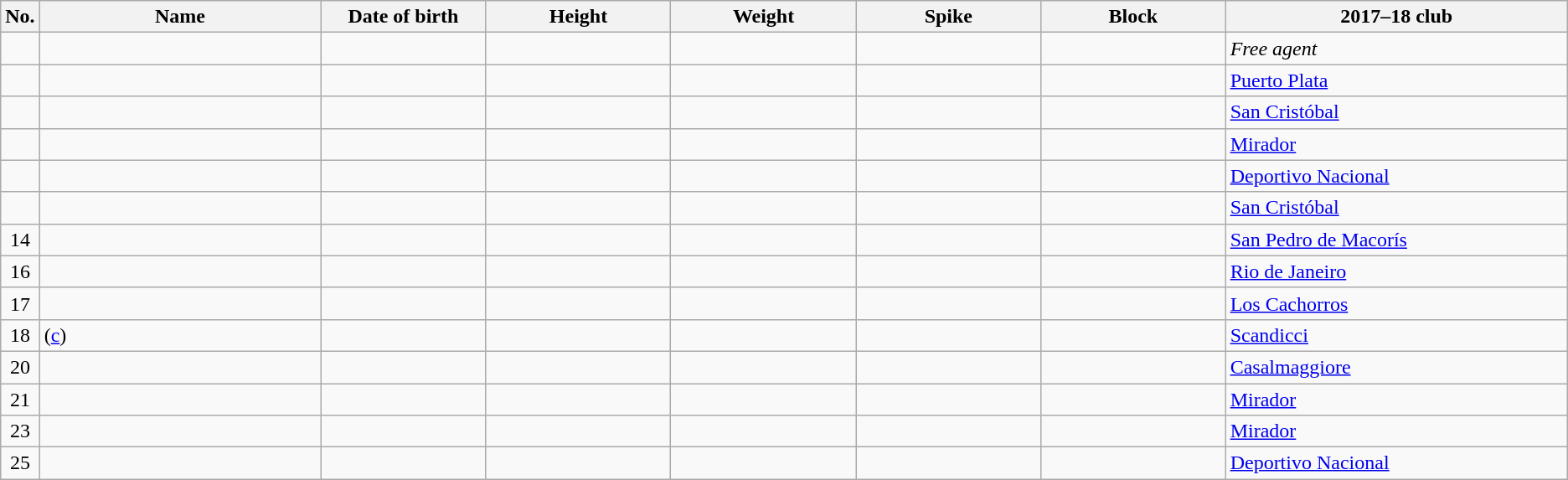<table class="wikitable sortable" style="font-size:100%; text-align:center;">
<tr>
<th>No.</th>
<th style="width:14em">Name</th>
<th style="width:8em">Date of birth</th>
<th style="width:9em">Height</th>
<th style="width:9em">Weight</th>
<th style="width:9em">Spike</th>
<th style="width:9em">Block</th>
<th style="width:17em">2017–18 club</th>
</tr>
<tr>
<td></td>
<td align=left></td>
<td align=right></td>
<td></td>
<td></td>
<td></td>
<td></td>
<td align=left><em>Free agent</em></td>
</tr>
<tr>
<td></td>
<td align=left></td>
<td align=right></td>
<td></td>
<td></td>
<td></td>
<td></td>
<td align=left> <a href='#'>Puerto Plata</a></td>
</tr>
<tr>
<td></td>
<td align=left></td>
<td align=right></td>
<td></td>
<td></td>
<td></td>
<td></td>
<td align=left> <a href='#'>San Cristóbal</a></td>
</tr>
<tr>
<td></td>
<td align=left></td>
<td align=right></td>
<td></td>
<td></td>
<td></td>
<td></td>
<td align=left> <a href='#'>Mirador</a></td>
</tr>
<tr>
<td></td>
<td align=left></td>
<td align=right></td>
<td></td>
<td></td>
<td></td>
<td></td>
<td align=left> <a href='#'>Deportivo Nacional</a></td>
</tr>
<tr>
<td></td>
<td align=left></td>
<td align=right></td>
<td></td>
<td></td>
<td></td>
<td></td>
<td align=left> <a href='#'>San Cristóbal</a></td>
</tr>
<tr>
<td>14</td>
<td align=left></td>
<td align=right></td>
<td></td>
<td></td>
<td></td>
<td></td>
<td align=left> <a href='#'>San Pedro de Macorís</a></td>
</tr>
<tr>
<td>16</td>
<td align=left></td>
<td align=right></td>
<td></td>
<td></td>
<td></td>
<td></td>
<td align=left> <a href='#'>Rio de Janeiro</a></td>
</tr>
<tr>
<td>17</td>
<td align=left></td>
<td align=right></td>
<td></td>
<td></td>
<td></td>
<td></td>
<td align=left> <a href='#'>Los Cachorros</a></td>
</tr>
<tr>
<td>18</td>
<td align=left> (<a href='#'>c</a>)</td>
<td align=right></td>
<td></td>
<td></td>
<td></td>
<td></td>
<td align=left> <a href='#'>Scandicci</a></td>
</tr>
<tr>
<td>20</td>
<td align=left></td>
<td align=right></td>
<td></td>
<td></td>
<td></td>
<td></td>
<td align=left> <a href='#'>Casalmaggiore</a></td>
</tr>
<tr>
<td>21</td>
<td align=left></td>
<td align=right></td>
<td></td>
<td></td>
<td></td>
<td></td>
<td align=left> <a href='#'>Mirador</a></td>
</tr>
<tr>
<td>23</td>
<td align=left></td>
<td align=right></td>
<td></td>
<td></td>
<td></td>
<td></td>
<td align=left> <a href='#'>Mirador</a></td>
</tr>
<tr>
<td>25</td>
<td align=left></td>
<td align=right></td>
<td></td>
<td></td>
<td></td>
<td></td>
<td align=left> <a href='#'>Deportivo Nacional</a></td>
</tr>
</table>
